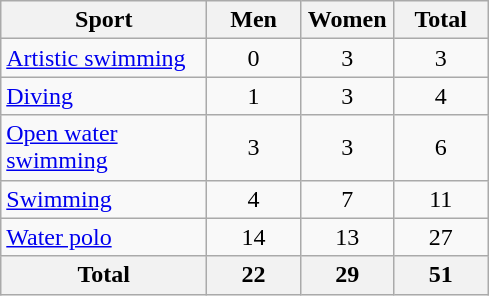<table class="wikitable sortable" style="text-align:center;">
<tr>
<th width=130>Sport</th>
<th width=55>Men</th>
<th width=55>Women</th>
<th width=55>Total</th>
</tr>
<tr>
<td align=left><a href='#'>Artistic swimming</a></td>
<td>0</td>
<td>3</td>
<td>3</td>
</tr>
<tr>
<td align=left><a href='#'>Diving</a></td>
<td>1</td>
<td>3</td>
<td>4</td>
</tr>
<tr>
<td align=left><a href='#'>Open water swimming</a></td>
<td>3</td>
<td>3</td>
<td>6</td>
</tr>
<tr>
<td align=left><a href='#'>Swimming</a></td>
<td>4</td>
<td>7</td>
<td>11</td>
</tr>
<tr>
<td align=left><a href='#'>Water polo</a></td>
<td>14</td>
<td>13</td>
<td>27</td>
</tr>
<tr>
<th>Total</th>
<th>22</th>
<th>29</th>
<th><strong>51</strong></th>
</tr>
</table>
